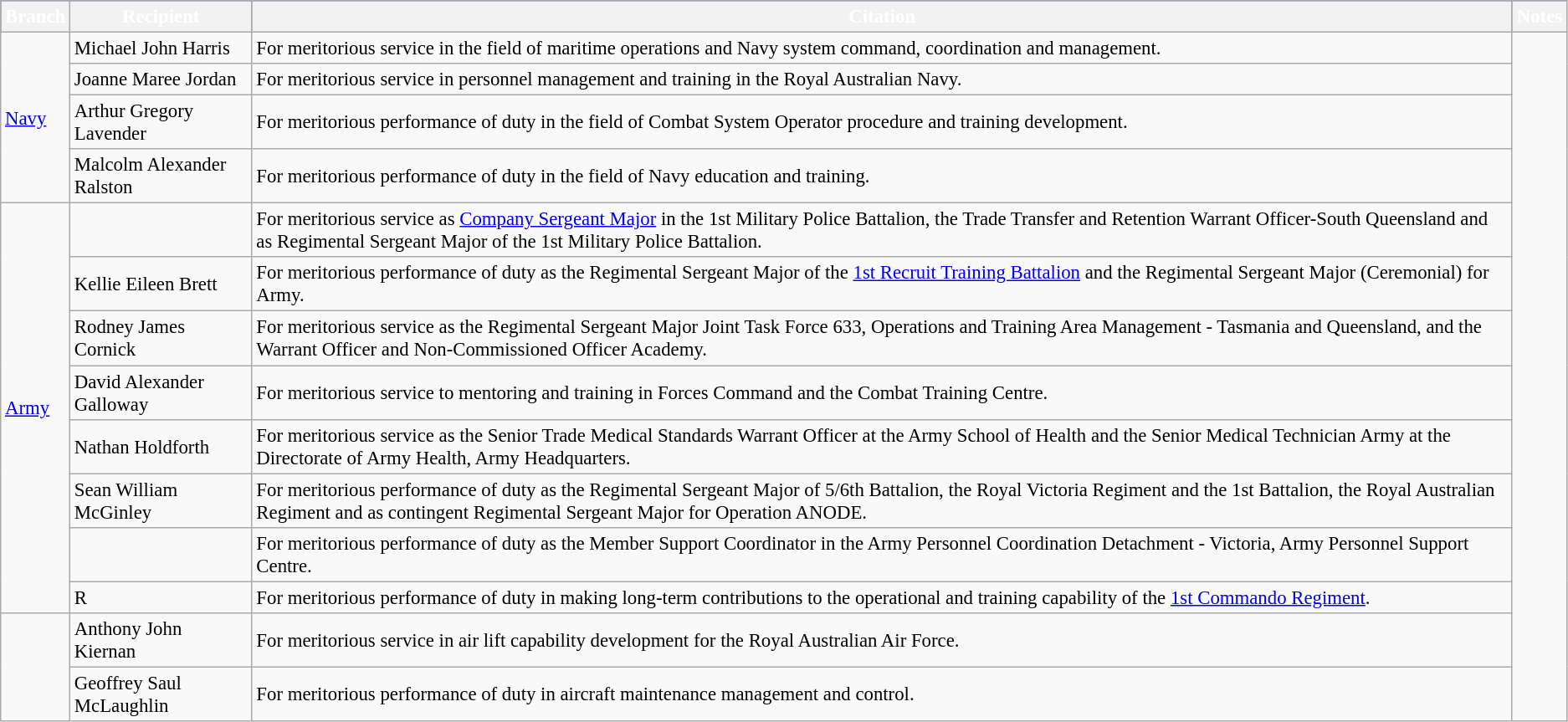<table class="wikitable" style="font-size:95%;">
<tr style="background: blue; color: white">
<th>Branch</th>
<th>Recipient</th>
<th>Citation</th>
<th>Notes</th>
</tr>
<tr>
<td rowspan=4><a href='#'>Navy</a></td>
<td> Michael John Harris </td>
<td>For meritorious service in the field of maritime operations and Navy system command, coordination and management.</td>
<td rowspan=14></td>
</tr>
<tr>
<td> Joanne Maree Jordan</td>
<td>For meritorious service in personnel management and training in the Royal Australian Navy.</td>
</tr>
<tr>
<td> Arthur Gregory Lavender</td>
<td>For meritorious performance of duty in the field of Combat System Operator procedure and training development.</td>
</tr>
<tr>
<td> Malcolm Alexander Ralston </td>
<td>For meritorious performance of duty in the field of Navy education and training.</td>
</tr>
<tr>
<td rowspan=8><a href='#'>Army</a></td>
<td></td>
<td>For meritorious service as <a href='#'>Company Sergeant Major</a> in the 1st Military Police Battalion, the Trade Transfer and Retention Warrant Officer-South Queensland and as Regimental Sergeant Major of the 1st Military Police Battalion.</td>
</tr>
<tr>
<td> Kellie Eileen Brett</td>
<td>For meritorious performance of duty as the Regimental Sergeant Major of the <a href='#'>1st Recruit Training Battalion</a> and the Regimental Sergeant Major (Ceremonial) for Army.</td>
</tr>
<tr>
<td> Rodney James Cornick</td>
<td>For meritorious service as the Regimental Sergeant Major Joint Task Force 633, Operations and Training Area Management - Tasmania and Queensland, and the Warrant Officer and Non-Commissioned Officer Academy.</td>
</tr>
<tr>
<td> David Alexander Galloway</td>
<td>For meritorious service to mentoring and training in Forces Command and the Combat Training Centre.</td>
</tr>
<tr>
<td> Nathan Holdforth</td>
<td>For meritorious service as the Senior Trade Medical Standards Warrant Officer at the Army School of Health and the Senior Medical Technician Army at the Directorate of Army Health, Army Headquarters.</td>
</tr>
<tr>
<td> Sean William McGinley</td>
<td>For meritorious performance of duty as the Regimental Sergeant Major of 5/6th Battalion, the Royal Victoria Regiment and the 1st Battalion, the Royal Australian Regiment and as contingent Regimental Sergeant Major for Operation ANODE.</td>
</tr>
<tr>
<td></td>
<td>For meritorious performance of duty as the Member Support Coordinator in the Army Personnel Coordination Detachment - Victoria, Army Personnel Support Centre.</td>
</tr>
<tr>
<td> R</td>
<td>For meritorious performance of duty in making long-term contributions to the operational and training capability of the <a href='#'>1st Commando Regiment</a>.</td>
</tr>
<tr>
<td rowspan=2></td>
<td> Anthony John Kiernan</td>
<td>For meritorious service in air lift capability development for the Royal Australian Air Force.</td>
</tr>
<tr>
<td> Geoffrey Saul McLaughlin</td>
<td>For meritorious performance of duty in aircraft maintenance management and control.</td>
</tr>
</table>
